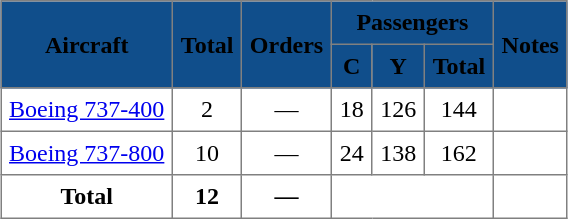<table class="toccolours" border="1" cellpadding="5" style="margin:1em auto; border-collapse:collapse;text-align:center">
<tr bgcolor=#104E8B>
<th rowspan=2><span>Aircraft</span></th>
<th rowspan=2><span>Total</span></th>
<th rowspan=2><span>Orders</span></th>
<th colspan=3><span>Passengers</span></th>
<th rowspan=2><span>Notes</span></th>
</tr>
<tr bgcolor=#104E8B>
<th><span><abbr>C</abbr></span></th>
<th><span><abbr>Y</abbr></span></th>
<th><span>Total</span></th>
</tr>
<tr>
<td><a href='#'>Boeing 737-400</a></td>
<td>2</td>
<td>—</td>
<td>18</td>
<td>126</td>
<td>144</td>
<td></td>
</tr>
<tr>
<td><a href='#'>Boeing 737-800</a></td>
<td>10</td>
<td>—</td>
<td>24</td>
<td>138</td>
<td>162</td>
<td></td>
</tr>
<tr>
<th>Total</th>
<th>12</th>
<th>—</th>
<th colspan=3></th>
<th></th>
</tr>
</table>
